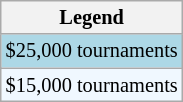<table class=wikitable style="font-size:85%">
<tr>
<th>Legend</th>
</tr>
<tr style="background:lightblue;">
<td>$25,000 tournaments</td>
</tr>
<tr style="background:#f0f8ff;">
<td>$15,000 tournaments</td>
</tr>
</table>
